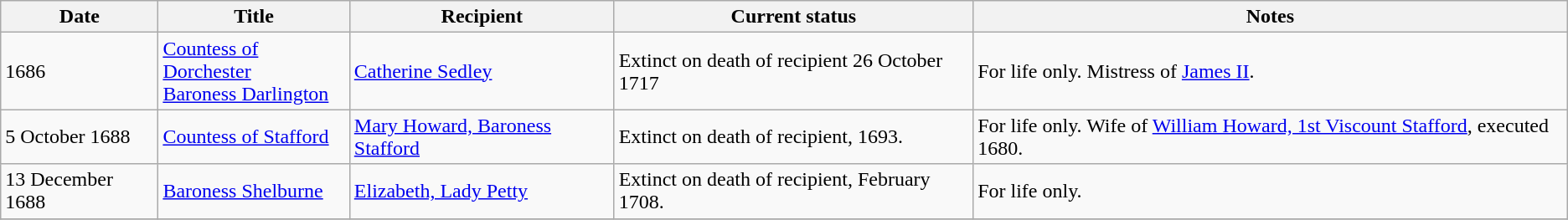<table class="wikitable">
<tr>
<th>Date</th>
<th>Title</th>
<th>Recipient</th>
<th>Current status</th>
<th>Notes</th>
</tr>
<tr>
<td>1686</td>
<td> <a href='#'>Countess of Dorchester</a><br><a href='#'>Baroness Darlington</a></td>
<td><a href='#'>Catherine Sedley</a></td>
<td>Extinct on death of recipient 26 October 1717</td>
<td>For life only. Mistress of <a href='#'>James II</a>.</td>
</tr>
<tr>
<td>5 October 1688</td>
<td> <a href='#'>Countess of Stafford</a></td>
<td><a href='#'>Mary Howard, Baroness Stafford</a></td>
<td>Extinct on death of recipient, 1693.</td>
<td>For life only. Wife of <a href='#'>William Howard, 1st Viscount Stafford</a>, executed 1680.</td>
</tr>
<tr>
<td>13 December 1688</td>
<td> <a href='#'>Baroness Shelburne</a></td>
<td><a href='#'>Elizabeth, Lady Petty</a></td>
<td>Extinct on death of recipient, February 1708.</td>
<td>For life only.</td>
</tr>
<tr>
</tr>
</table>
